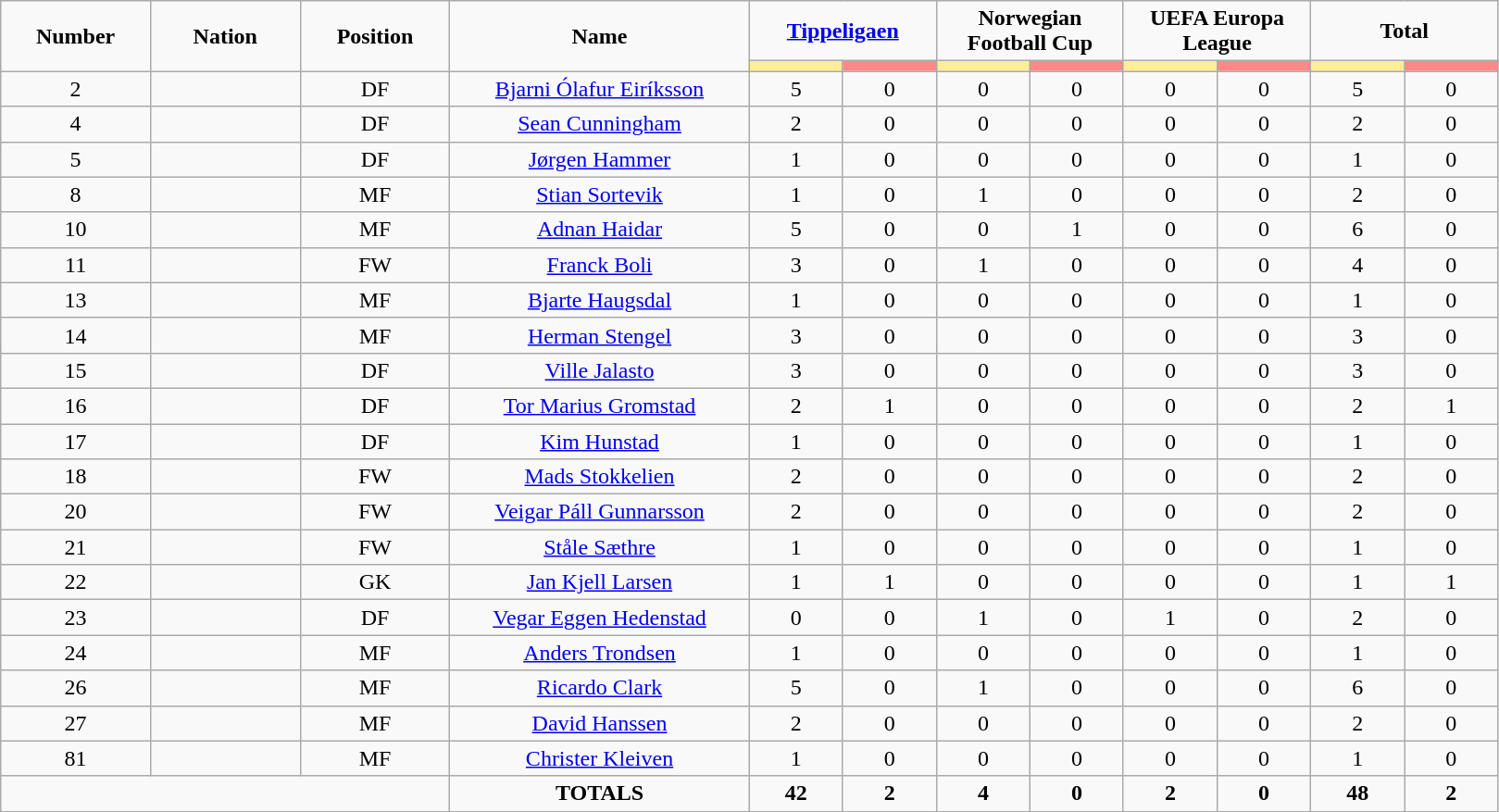<table class="wikitable" style="font-size: 100%; text-align: center;">
<tr>
<td rowspan="2" width="10%" align="center"><strong>Number</strong></td>
<td rowspan="2" width="10%" align="center"><strong>Nation</strong></td>
<td rowspan="2" width="10%" align="center"><strong>Position</strong></td>
<td rowspan="2" width="20%" align="center"><strong>Name</strong></td>
<td colspan="2" align="center"><strong><a href='#'>Tippeligaen</a></strong></td>
<td colspan="2" align="center"><strong>Norwegian Football Cup</strong></td>
<td colspan="2" align="center"><strong>UEFA Europa League</strong></td>
<td colspan="2" align="center"><strong>Total</strong></td>
</tr>
<tr>
<th width=60 style="background: #FFEE99"></th>
<th width=60 style="background: #FF8888"></th>
<th width=60 style="background: #FFEE99"></th>
<th width=60 style="background: #FF8888"></th>
<th width=60 style="background: #FFEE99"></th>
<th width=60 style="background: #FF8888"></th>
<th width=60 style="background: #FFEE99"></th>
<th width=60 style="background: #FF8888"></th>
</tr>
<tr>
<td>2</td>
<td></td>
<td>DF</td>
<td><a href='#'>Bjarni Ólafur Eiríksson</a></td>
<td>5</td>
<td>0</td>
<td>0</td>
<td>0</td>
<td>0</td>
<td>0</td>
<td>5</td>
<td>0</td>
</tr>
<tr>
<td>4</td>
<td></td>
<td>DF</td>
<td><a href='#'>Sean Cunningham</a></td>
<td>2</td>
<td>0</td>
<td>0</td>
<td>0</td>
<td>0</td>
<td>0</td>
<td>2</td>
<td>0</td>
</tr>
<tr>
<td>5</td>
<td></td>
<td>DF</td>
<td><a href='#'>Jørgen Hammer</a></td>
<td>1</td>
<td>0</td>
<td>0</td>
<td>0</td>
<td>0</td>
<td>0</td>
<td>1</td>
<td>0</td>
</tr>
<tr>
<td>8</td>
<td></td>
<td>MF</td>
<td><a href='#'>Stian Sortevik</a></td>
<td>1</td>
<td>0</td>
<td>1</td>
<td>0</td>
<td>0</td>
<td>0</td>
<td>2</td>
<td>0</td>
</tr>
<tr>
<td>10</td>
<td></td>
<td>MF</td>
<td><a href='#'>Adnan Haidar</a></td>
<td>5</td>
<td>0</td>
<td>0</td>
<td>1</td>
<td>0</td>
<td>0</td>
<td>6</td>
<td>0</td>
</tr>
<tr>
<td>11</td>
<td></td>
<td>FW</td>
<td><a href='#'>Franck Boli</a></td>
<td>3</td>
<td>0</td>
<td>1</td>
<td>0</td>
<td>0</td>
<td>0</td>
<td>4</td>
<td>0</td>
</tr>
<tr>
<td>13</td>
<td></td>
<td>MF</td>
<td><a href='#'>Bjarte Haugsdal</a></td>
<td>1</td>
<td>0</td>
<td>0</td>
<td>0</td>
<td>0</td>
<td>0</td>
<td>1</td>
<td>0</td>
</tr>
<tr>
<td>14</td>
<td></td>
<td>MF</td>
<td><a href='#'>Herman Stengel</a></td>
<td>3</td>
<td>0</td>
<td>0</td>
<td>0</td>
<td>0</td>
<td>0</td>
<td>3</td>
<td>0</td>
</tr>
<tr>
<td>15</td>
<td></td>
<td>DF</td>
<td><a href='#'>Ville Jalasto</a></td>
<td>3</td>
<td>0</td>
<td>0</td>
<td>0</td>
<td>0</td>
<td>0</td>
<td>3</td>
<td>0</td>
</tr>
<tr>
<td>16</td>
<td></td>
<td>DF</td>
<td><a href='#'>Tor Marius Gromstad</a></td>
<td>2</td>
<td>1</td>
<td>0</td>
<td>0</td>
<td>0</td>
<td>0</td>
<td>2</td>
<td>1</td>
</tr>
<tr>
<td>17</td>
<td></td>
<td>DF</td>
<td><a href='#'>Kim Hunstad</a></td>
<td>1</td>
<td>0</td>
<td>0</td>
<td>0</td>
<td>0</td>
<td>0</td>
<td>1</td>
<td>0</td>
</tr>
<tr>
<td>18</td>
<td></td>
<td>FW</td>
<td><a href='#'>Mads Stokkelien</a></td>
<td>2</td>
<td>0</td>
<td>0</td>
<td>0</td>
<td>0</td>
<td>0</td>
<td>2</td>
<td>0</td>
</tr>
<tr>
<td>20</td>
<td></td>
<td>FW</td>
<td><a href='#'>Veigar Páll Gunnarsson</a></td>
<td>2</td>
<td>0</td>
<td>0</td>
<td>0</td>
<td>0</td>
<td>0</td>
<td>2</td>
<td>0</td>
</tr>
<tr>
<td>21</td>
<td></td>
<td>FW</td>
<td><a href='#'>Ståle Sæthre</a></td>
<td>1</td>
<td>0</td>
<td>0</td>
<td>0</td>
<td>0</td>
<td>0</td>
<td>1</td>
<td>0</td>
</tr>
<tr>
<td>22</td>
<td></td>
<td>GK</td>
<td><a href='#'>Jan Kjell Larsen</a></td>
<td>1</td>
<td>1</td>
<td>0</td>
<td>0</td>
<td>0</td>
<td>0</td>
<td>1</td>
<td>1</td>
</tr>
<tr>
<td>23</td>
<td></td>
<td>DF</td>
<td><a href='#'>Vegar Eggen Hedenstad</a></td>
<td>0</td>
<td>0</td>
<td>1</td>
<td>0</td>
<td>1</td>
<td>0</td>
<td>2</td>
<td>0</td>
</tr>
<tr>
<td>24</td>
<td></td>
<td>MF</td>
<td><a href='#'>Anders Trondsen</a></td>
<td>1</td>
<td>0</td>
<td>0</td>
<td>0</td>
<td>0</td>
<td>0</td>
<td>1</td>
<td>0</td>
</tr>
<tr>
<td>26</td>
<td></td>
<td>MF</td>
<td><a href='#'>Ricardo Clark</a></td>
<td>5</td>
<td>0</td>
<td>1</td>
<td>0</td>
<td>0</td>
<td>0</td>
<td>6</td>
<td>0</td>
</tr>
<tr>
<td>27</td>
<td></td>
<td>MF</td>
<td><a href='#'>David Hanssen</a></td>
<td>2</td>
<td>0</td>
<td>0</td>
<td>0</td>
<td>0</td>
<td>0</td>
<td>2</td>
<td>0</td>
</tr>
<tr>
<td>81</td>
<td></td>
<td>MF</td>
<td><a href='#'>Christer Kleiven</a></td>
<td>1</td>
<td>0</td>
<td>0</td>
<td>0</td>
<td>0</td>
<td>0</td>
<td>1</td>
<td>0</td>
</tr>
<tr>
<td colspan="3"></td>
<td><strong>TOTALS</strong></td>
<td><strong>42</strong></td>
<td><strong>2</strong></td>
<td><strong>4</strong></td>
<td><strong>0</strong></td>
<td><strong>2</strong></td>
<td><strong>0</strong></td>
<td><strong>48</strong></td>
<td><strong>2</strong></td>
</tr>
</table>
